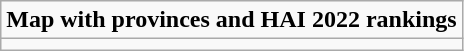<table role= "presentation" class="wikitable mw-collapsible mw-collapsed">
<tr>
<td><strong>Map with provinces and HAI 2022 rankings</strong></td>
</tr>
<tr>
<td></td>
</tr>
</table>
